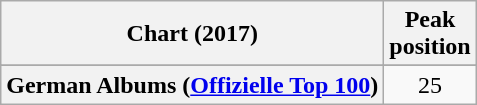<table class="wikitable plainrowheaders">
<tr>
<th scope="col">Chart (2017)</th>
<th scope="col">Peak<br>position</th>
</tr>
<tr>
</tr>
<tr>
<th scope="row">German Albums (<a href='#'>Offizielle Top 100</a>)</th>
<td align="center">25</td>
</tr>
</table>
